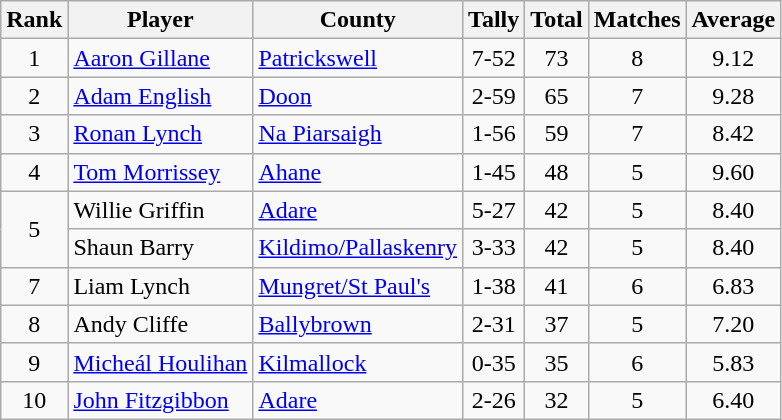<table class="wikitable">
<tr>
<th>Rank</th>
<th>Player</th>
<th>County</th>
<th>Tally</th>
<th>Total</th>
<th>Matches</th>
<th>Average</th>
</tr>
<tr>
<td rowspan=1 align=center>1</td>
<td><a href='#'>Aaron Gillane</a></td>
<td><a href='#'>Patrickswell</a></td>
<td align=center>7-52</td>
<td align=center>73</td>
<td align=center>8</td>
<td align=center>9.12</td>
</tr>
<tr>
<td rowspan=1 align=center>2</td>
<td><a href='#'>Adam English</a></td>
<td><a href='#'>Doon</a></td>
<td align=center>2-59</td>
<td align=center>65</td>
<td align=center>7</td>
<td align=center>9.28</td>
</tr>
<tr>
<td rowspan=1 align=center>3</td>
<td><a href='#'>Ronan Lynch</a></td>
<td><a href='#'>Na Piarsaigh</a></td>
<td align=center>1-56</td>
<td align=center>59</td>
<td align=center>7</td>
<td align=center>8.42</td>
</tr>
<tr>
<td rowspan=1 align=center>4</td>
<td><a href='#'>Tom Morrissey</a></td>
<td><a href='#'>Ahane</a></td>
<td align=center>1-45</td>
<td align=center>48</td>
<td align=center>5</td>
<td align=center>9.60</td>
</tr>
<tr>
<td rowspan=2 align=center>5</td>
<td>Willie Griffin</td>
<td><a href='#'>Adare</a></td>
<td align=center>5-27</td>
<td align=center>42</td>
<td align=center>5</td>
<td align=center>8.40</td>
</tr>
<tr>
<td>Shaun Barry</td>
<td><a href='#'>Kildimo/Pallaskenry</a></td>
<td align=center>3-33</td>
<td align=center>42</td>
<td align=center>5</td>
<td align=center>8.40</td>
</tr>
<tr>
<td rowspan=1 align=center>7</td>
<td>Liam Lynch</td>
<td><a href='#'>Mungret/St Paul's</a></td>
<td align=center>1-38</td>
<td align=center>41</td>
<td align=center>6</td>
<td align=center>6.83</td>
</tr>
<tr>
<td rowspan=1 align=center>8</td>
<td>Andy Cliffe</td>
<td><a href='#'>Ballybrown</a></td>
<td align=center>2-31</td>
<td align=center>37</td>
<td align=center>5</td>
<td align=center>7.20</td>
</tr>
<tr>
<td rowspan=1 align=center>9</td>
<td><a href='#'>Micheál Houlihan</a></td>
<td><a href='#'>Kilmallock</a></td>
<td align=center>0-35</td>
<td align=center>35</td>
<td align=center>6</td>
<td align=center>5.83</td>
</tr>
<tr>
<td rowspan=1 align=center>10</td>
<td><a href='#'>John Fitzgibbon</a></td>
<td><a href='#'>Adare</a></td>
<td align=center>2-26</td>
<td align=center>32</td>
<td align=center>5</td>
<td align=center>6.40</td>
</tr>
</table>
